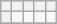<table class="wikitable">
<tr>
<th></th>
<th></th>
<th></th>
<th></th>
<th></th>
</tr>
<tr>
<th></th>
<td></td>
<td></td>
<td></td>
<td></td>
</tr>
<tr>
</tr>
</table>
